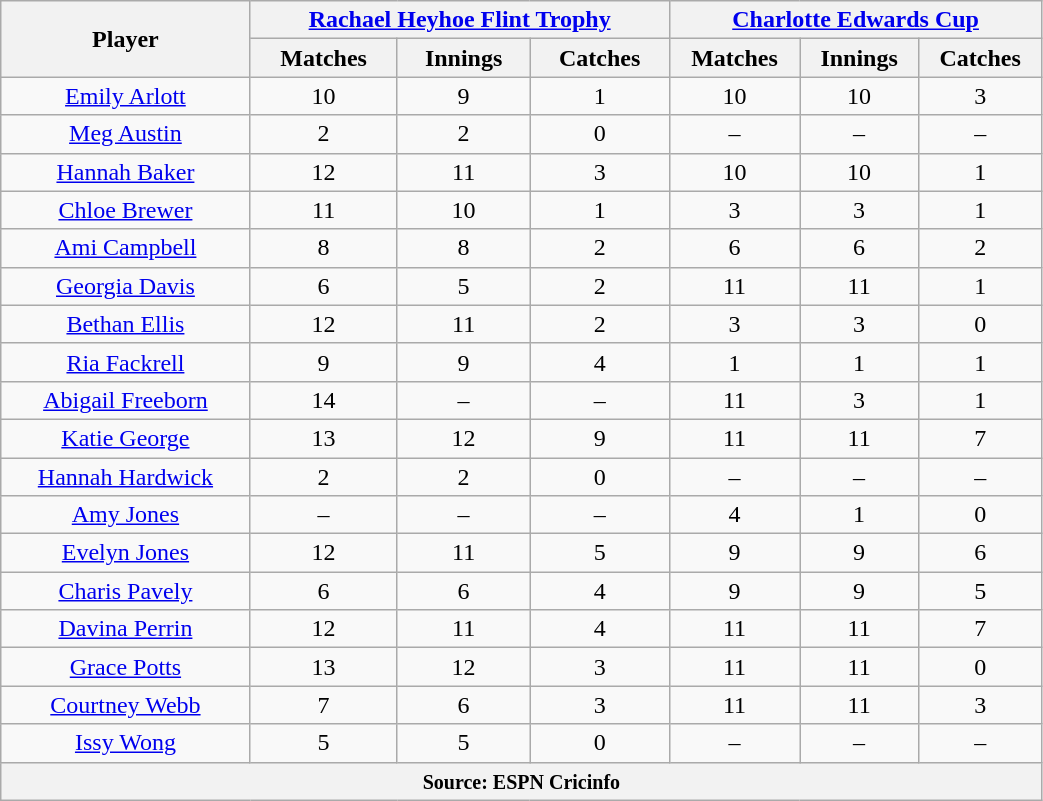<table class="wikitable" style="text-align:center; width:55%;">
<tr>
<th rowspan=2>Player</th>
<th colspan=3><a href='#'>Rachael Heyhoe Flint Trophy</a></th>
<th colspan=3><a href='#'>Charlotte Edwards Cup</a></th>
</tr>
<tr>
<th>Matches</th>
<th>Innings</th>
<th>Catches</th>
<th>Matches</th>
<th>Innings</th>
<th>Catches</th>
</tr>
<tr>
<td><a href='#'>Emily Arlott</a></td>
<td>10</td>
<td>9</td>
<td>1</td>
<td>10</td>
<td>10</td>
<td>3</td>
</tr>
<tr>
<td><a href='#'>Meg Austin</a></td>
<td>2</td>
<td>2</td>
<td>0</td>
<td>–</td>
<td>–</td>
<td>–</td>
</tr>
<tr>
<td><a href='#'>Hannah Baker</a></td>
<td>12</td>
<td>11</td>
<td>3</td>
<td>10</td>
<td>10</td>
<td>1</td>
</tr>
<tr>
<td><a href='#'>Chloe Brewer</a></td>
<td>11</td>
<td>10</td>
<td>1</td>
<td>3</td>
<td>3</td>
<td>1</td>
</tr>
<tr>
<td><a href='#'>Ami Campbell</a></td>
<td>8</td>
<td>8</td>
<td>2</td>
<td>6</td>
<td>6</td>
<td>2</td>
</tr>
<tr>
<td><a href='#'>Georgia Davis</a></td>
<td>6</td>
<td>5</td>
<td>2</td>
<td>11</td>
<td>11</td>
<td>1</td>
</tr>
<tr>
<td><a href='#'>Bethan Ellis</a></td>
<td>12</td>
<td>11</td>
<td>2</td>
<td>3</td>
<td>3</td>
<td>0</td>
</tr>
<tr>
<td><a href='#'>Ria Fackrell</a></td>
<td>9</td>
<td>9</td>
<td>4</td>
<td>1</td>
<td>1</td>
<td>1</td>
</tr>
<tr>
<td><a href='#'>Abigail Freeborn</a></td>
<td>14</td>
<td>–</td>
<td>–</td>
<td>11</td>
<td>3</td>
<td>1</td>
</tr>
<tr>
<td><a href='#'>Katie George</a></td>
<td>13</td>
<td>12</td>
<td>9</td>
<td>11</td>
<td>11</td>
<td>7</td>
</tr>
<tr>
<td><a href='#'>Hannah Hardwick</a></td>
<td>2</td>
<td>2</td>
<td>0</td>
<td>–</td>
<td>–</td>
<td>–</td>
</tr>
<tr>
<td><a href='#'>Amy Jones</a></td>
<td>–</td>
<td>–</td>
<td>–</td>
<td>4</td>
<td>1</td>
<td>0</td>
</tr>
<tr>
<td><a href='#'>Evelyn Jones</a></td>
<td>12</td>
<td>11</td>
<td>5</td>
<td>9</td>
<td>9</td>
<td>6</td>
</tr>
<tr>
<td><a href='#'>Charis Pavely</a></td>
<td>6</td>
<td>6</td>
<td>4</td>
<td>9</td>
<td>9</td>
<td>5</td>
</tr>
<tr>
<td><a href='#'>Davina Perrin</a></td>
<td>12</td>
<td>11</td>
<td>4</td>
<td>11</td>
<td>11</td>
<td>7</td>
</tr>
<tr>
<td><a href='#'>Grace Potts</a></td>
<td>13</td>
<td>12</td>
<td>3</td>
<td>11</td>
<td>11</td>
<td>0</td>
</tr>
<tr>
<td><a href='#'>Courtney Webb</a></td>
<td>7</td>
<td>6</td>
<td>3</td>
<td>11</td>
<td>11</td>
<td>3</td>
</tr>
<tr>
<td><a href='#'>Issy Wong</a></td>
<td>5</td>
<td>5</td>
<td>0</td>
<td>–</td>
<td>–</td>
<td>–</td>
</tr>
<tr>
<th colspan="7"><small>Source: ESPN Cricinfo</small></th>
</tr>
</table>
